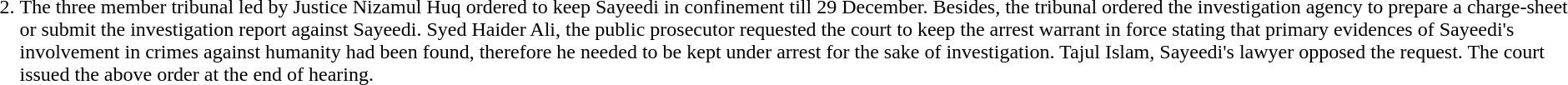<table>
<tr valign=top>
<td>2.</td>
<td>The three member tribunal led by Justice Nizamul Huq ordered to keep Sayeedi in confinement till 29 December. Besides, the tribunal ordered the investigation agency to prepare a charge-sheet or submit the investigation report against Sayeedi. Syed Haider Ali, the public prosecutor requested the court to keep the arrest warrant in force stating that primary evidences of Sayeedi's involvement in crimes against humanity had been found, therefore he needed to be kept under arrest for the sake of investigation. Tajul Islam, Sayeedi's lawyer opposed the request. The court issued the above order at the end of hearing.</td>
</tr>
</table>
